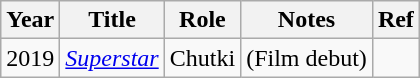<table class="wikitable">
<tr>
<th>Year</th>
<th>Title</th>
<th>Role</th>
<th>Notes</th>
<th>Ref</th>
</tr>
<tr>
<td>2019</td>
<td><em><a href='#'>Superstar</a></em></td>
<td>Chutki</td>
<td>(Film debut)</td>
<td></td>
</tr>
</table>
